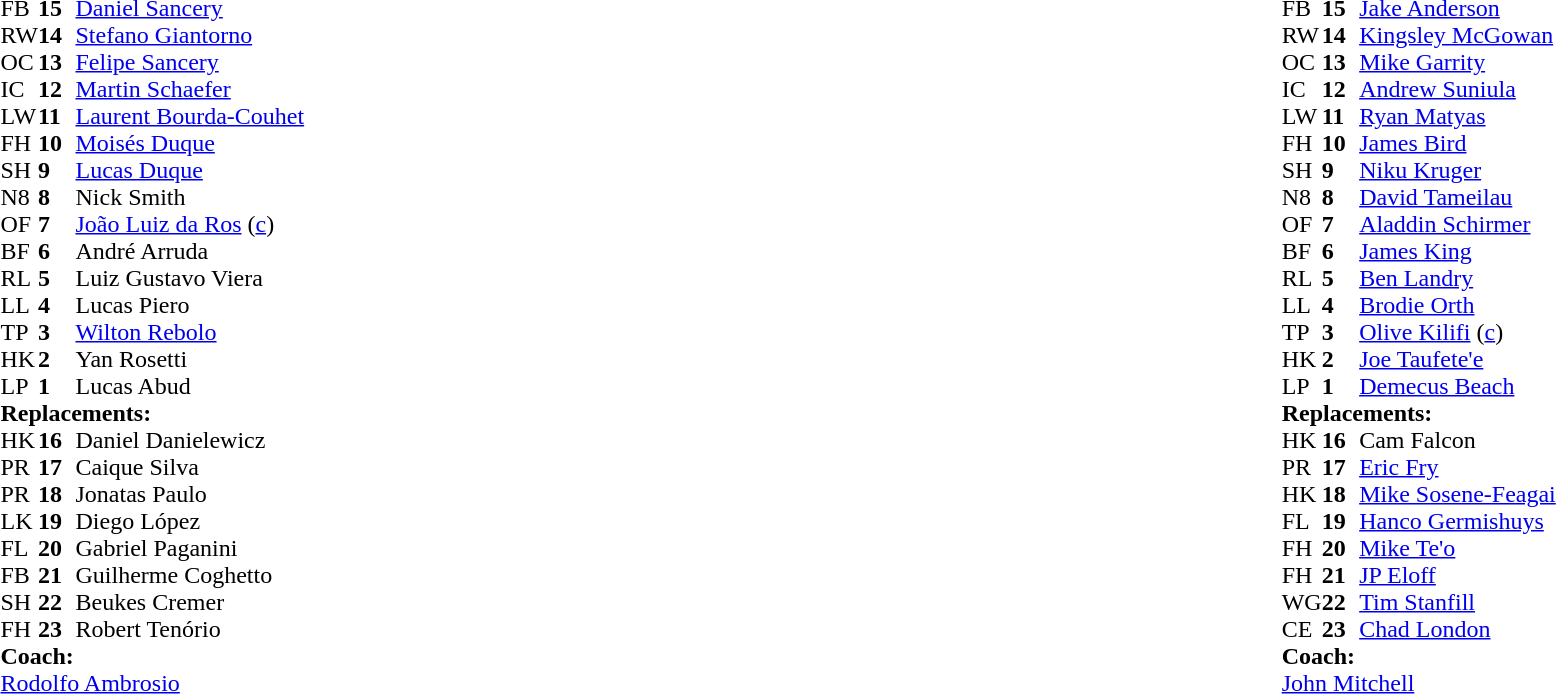<table style="width:100%">
<tr>
<td style="vertical-align:top; width:50%"><br><table cellspacing="0" cellpadding="0">
<tr>
<th width="25"></th>
<th width="25"></th>
</tr>
<tr>
<td>FB</td>
<td><strong>15</strong></td>
<td><a href='#'>Daniel Sancery</a></td>
</tr>
<tr>
<td>RW</td>
<td><strong>14</strong></td>
<td><a href='#'>Stefano Giantorno</a></td>
<td></td>
<td></td>
</tr>
<tr>
<td>OC</td>
<td><strong>13</strong></td>
<td><a href='#'>Felipe Sancery</a></td>
</tr>
<tr>
<td>IC</td>
<td><strong>12</strong></td>
<td><a href='#'>Martin Schaefer</a></td>
</tr>
<tr>
<td>LW</td>
<td><strong>11</strong></td>
<td><a href='#'>Laurent Bourda-Couhet</a></td>
</tr>
<tr>
<td>FH</td>
<td><strong>10</strong></td>
<td><a href='#'>Moisés Duque</a></td>
</tr>
<tr>
<td>SH</td>
<td><strong>9</strong></td>
<td><a href='#'>Lucas Duque</a></td>
</tr>
<tr>
<td>N8</td>
<td><strong>8</strong></td>
<td>Nick Smith</td>
</tr>
<tr>
<td>OF</td>
<td><strong>7</strong></td>
<td><a href='#'>João Luiz da Ros</a> (<a href='#'>c</a>)</td>
<td></td>
<td></td>
</tr>
<tr>
<td>BF</td>
<td><strong>6</strong></td>
<td>André Arruda</td>
<td></td>
</tr>
<tr>
<td>RL</td>
<td><strong>5</strong></td>
<td>Luiz Gustavo Viera</td>
</tr>
<tr>
<td>LL</td>
<td><strong>4</strong></td>
<td>Lucas Piero</td>
<td></td>
<td></td>
</tr>
<tr>
<td>TP</td>
<td><strong>3</strong></td>
<td><a href='#'>Wilton Rebolo</a></td>
<td></td>
<td></td>
</tr>
<tr>
<td>HK</td>
<td><strong>2</strong></td>
<td>Yan Rosetti</td>
<td></td>
<td></td>
</tr>
<tr>
<td>LP</td>
<td><strong>1</strong></td>
<td>Lucas Abud</td>
<td></td>
<td></td>
</tr>
<tr>
<td colspan=3><strong>Replacements:</strong></td>
</tr>
<tr>
<td>HK</td>
<td><strong>16</strong></td>
<td>Daniel Danielewicz</td>
<td></td>
<td></td>
</tr>
<tr>
<td>PR</td>
<td><strong>17</strong></td>
<td>Caique Silva</td>
<td></td>
<td></td>
</tr>
<tr>
<td>PR</td>
<td><strong>18</strong></td>
<td>Jonatas Paulo</td>
<td></td>
<td></td>
</tr>
<tr>
<td>LK</td>
<td><strong>19</strong></td>
<td>Diego López</td>
<td></td>
<td></td>
</tr>
<tr>
<td>FL</td>
<td><strong>20</strong></td>
<td>Gabriel Paganini</td>
<td></td>
<td></td>
</tr>
<tr>
<td>FB</td>
<td><strong>21</strong></td>
<td>Guilherme Coghetto</td>
<td></td>
<td></td>
</tr>
<tr>
<td>SH</td>
<td><strong>22</strong></td>
<td>Beukes Cremer</td>
</tr>
<tr>
<td>FH</td>
<td><strong>23</strong></td>
<td>Robert Tenório</td>
</tr>
<tr>
<td colspan=3><strong>Coach:</strong></td>
</tr>
<tr>
<td colspan="4"> <a href='#'>Rodolfo Ambrosio</a></td>
</tr>
</table>
</td>
<td style="vertical-align:top"></td>
<td style="vertical-align:top; width:50%"><br><table cellspacing="0" cellpadding="0" style="margin:auto">
<tr>
<th width="25"></th>
<th width="25"></th>
</tr>
<tr>
<td>FB</td>
<td><strong>15</strong></td>
<td><a href='#'>Jake Anderson</a></td>
</tr>
<tr>
<td>RW</td>
<td><strong>14</strong></td>
<td><a href='#'>Kingsley McGowan</a></td>
<td></td>
<td></td>
</tr>
<tr>
<td>OC</td>
<td><strong>13</strong></td>
<td><a href='#'>Mike Garrity</a></td>
<td></td>
<td></td>
</tr>
<tr>
<td>IC</td>
<td><strong>12</strong></td>
<td><a href='#'>Andrew Suniula</a></td>
</tr>
<tr>
<td>LW</td>
<td><strong>11</strong></td>
<td><a href='#'>Ryan Matyas</a></td>
<td></td>
<td></td>
</tr>
<tr>
<td>FH</td>
<td><strong>10</strong></td>
<td><a href='#'>James Bird</a></td>
<td></td>
<td></td>
</tr>
<tr>
<td>SH</td>
<td><strong>9</strong></td>
<td><a href='#'>Niku Kruger</a></td>
</tr>
<tr>
<td>N8</td>
<td><strong>8</strong></td>
<td><a href='#'>David Tameilau</a></td>
</tr>
<tr>
<td>OF</td>
<td><strong>7</strong></td>
<td><a href='#'>Aladdin Schirmer</a></td>
</tr>
<tr>
<td>BF</td>
<td><strong>6</strong></td>
<td><a href='#'>James King</a></td>
<td></td>
<td></td>
</tr>
<tr>
<td>RL</td>
<td><strong>5</strong></td>
<td><a href='#'>Ben Landry</a></td>
</tr>
<tr>
<td>LL</td>
<td><strong>4</strong></td>
<td><a href='#'>Brodie Orth</a></td>
</tr>
<tr>
<td>TP</td>
<td><strong>3</strong></td>
<td><a href='#'>Olive Kilifi</a> (<a href='#'>c</a>)</td>
</tr>
<tr>
<td>HK</td>
<td><strong>2</strong></td>
<td><a href='#'>Joe Taufete'e</a></td>
<td></td>
<td></td>
</tr>
<tr>
<td>LP</td>
<td><strong>1</strong></td>
<td><a href='#'>Demecus Beach</a></td>
<td></td>
<td></td>
</tr>
<tr>
<td colspan=3><strong>Replacements:</strong></td>
</tr>
<tr>
<td>HK</td>
<td><strong>16</strong></td>
<td>Cam Falcon</td>
</tr>
<tr>
<td>PR</td>
<td><strong>17</strong></td>
<td><a href='#'>Eric Fry</a></td>
<td></td>
<td></td>
</tr>
<tr>
<td>HK</td>
<td><strong>18</strong></td>
<td><a href='#'>Mike Sosene-Feagai</a></td>
<td></td>
<td></td>
</tr>
<tr>
<td>FL</td>
<td><strong>19</strong></td>
<td><a href='#'>Hanco Germishuys</a></td>
<td></td>
<td></td>
</tr>
<tr>
<td>FH</td>
<td><strong>20</strong></td>
<td><a href='#'>Mike Te'o</a></td>
<td></td>
<td></td>
</tr>
<tr>
<td>FH</td>
<td><strong>21</strong></td>
<td><a href='#'>JP Eloff</a></td>
<td></td>
<td></td>
</tr>
<tr>
<td>WG</td>
<td><strong>22</strong></td>
<td><a href='#'>Tim Stanfill</a></td>
<td></td>
<td></td>
</tr>
<tr>
<td>CE</td>
<td><strong>23</strong></td>
<td><a href='#'>Chad London</a></td>
<td></td>
<td></td>
</tr>
<tr>
<td colspan=3><strong>Coach:</strong></td>
</tr>
<tr>
<td colspan="4"> <a href='#'>John Mitchell</a></td>
</tr>
</table>
</td>
</tr>
</table>
